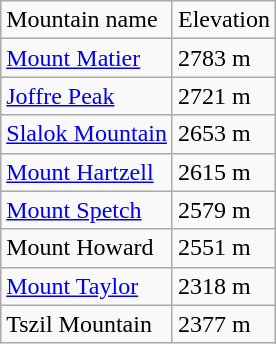<table class="wikitable">
<tr>
<td>Mountain name</td>
<td>Elevation</td>
</tr>
<tr>
<td><a href='#'>Mount Matier</a></td>
<td>2783 m</td>
</tr>
<tr>
<td><a href='#'>Joffre Peak</a></td>
<td>2721 m</td>
</tr>
<tr>
<td><a href='#'>Slalok Mountain</a></td>
<td>2653 m</td>
</tr>
<tr>
<td><a href='#'>Mount Hartzell</a></td>
<td>2615 m</td>
</tr>
<tr>
<td><a href='#'>Mount Spetch</a></td>
<td>2579 m</td>
</tr>
<tr>
<td>Mount Howard</td>
<td>2551 m</td>
</tr>
<tr>
<td><a href='#'>Mount Taylor</a></td>
<td>2318 m</td>
</tr>
<tr>
<td>Tszil Mountain</td>
<td>2377 m</td>
</tr>
</table>
